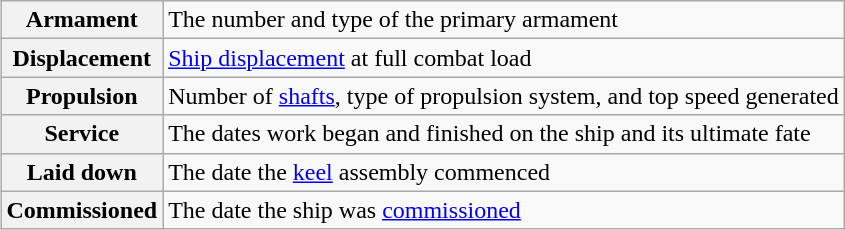<table class="wikitable plainrowheaders" style="float: right; margin: 0 0 0 1em;">
<tr>
<th scope="row">Armament</th>
<td>The number and type of the primary armament</td>
</tr>
<tr>
<th scope="row">Displacement</th>
<td><a href='#'>Ship displacement</a> at full combat load</td>
</tr>
<tr>
<th scope="row">Propulsion</th>
<td>Number of <a href='#'>shafts</a>, type of propulsion system, and top speed generated</td>
</tr>
<tr>
<th scope="row">Service</th>
<td>The dates work began and finished on the ship and its ultimate fate</td>
</tr>
<tr>
<th scope="row">Laid down</th>
<td>The date the <a href='#'>keel</a> assembly commenced</td>
</tr>
<tr>
<th scope="row">Commissioned</th>
<td>The date the ship was <a href='#'>commissioned</a></td>
</tr>
</table>
